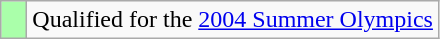<table class="wikitable">
<tr>
<td width=10px bgcolor="#aaffaa"></td>
<td>Qualified for the <a href='#'>2004 Summer Olympics</a></td>
</tr>
</table>
